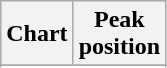<table class="wikitable sortable plainrowheaders" style="text-align:center">
<tr>
<th scope="col">Chart</th>
<th scope="col">Peak<br>position</th>
</tr>
<tr>
</tr>
<tr>
</tr>
<tr>
</tr>
<tr>
</tr>
<tr>
</tr>
</table>
